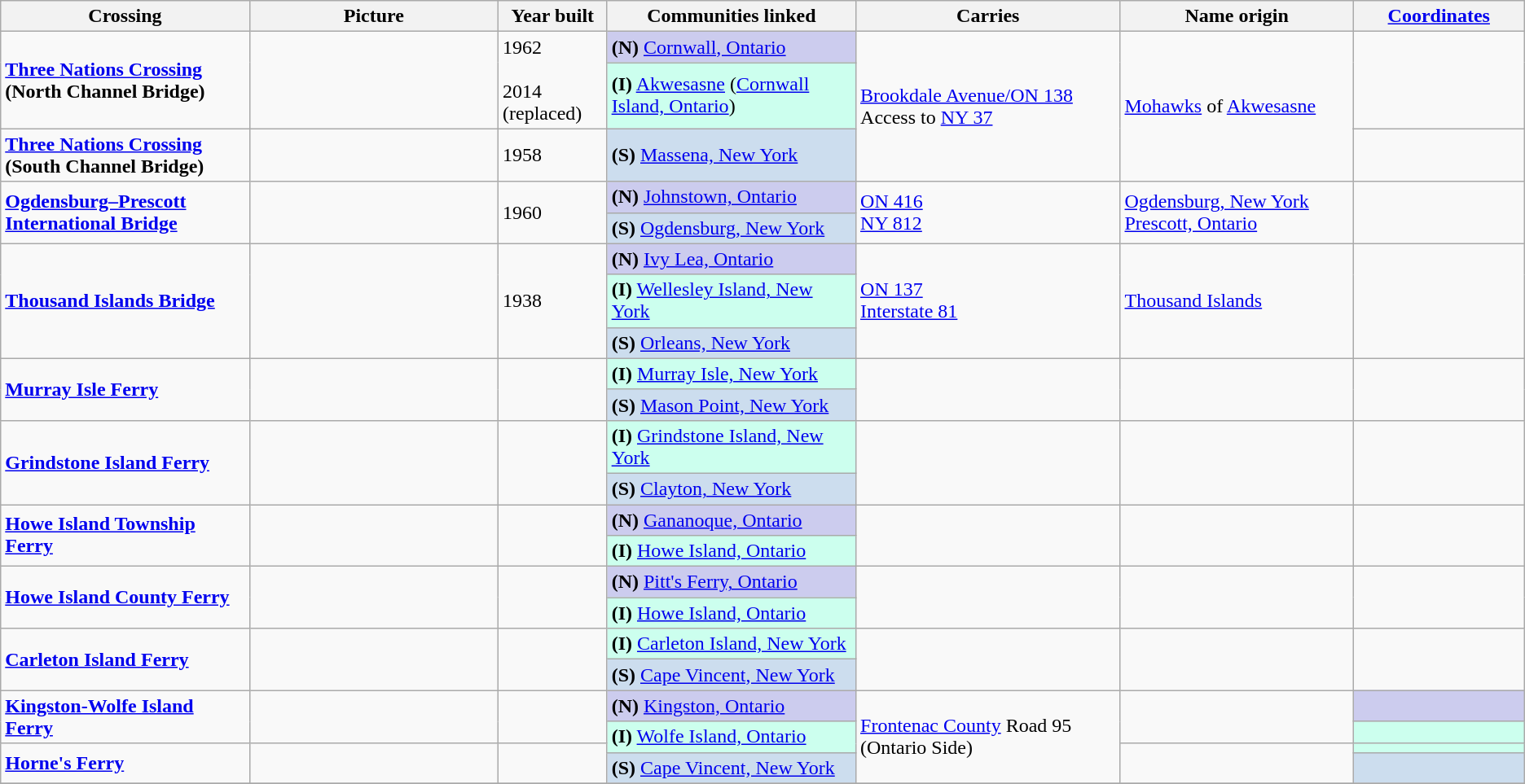<table class=wikitable>
<tr>
<th width="16%">Crossing</th>
<th width="16%">Picture</th>
<th width="7%">Year built</th>
<th width="16%">Communities linked</th>
<th width="17%">Carries</th>
<th width="15%">Name origin</th>
<th width="11%"><a href='#'>Coordinates</a></th>
</tr>
<tr>
<td rowspan="2"><strong><a href='#'>Three Nations Crossing</a> (North Channel Bridge)</strong></td>
<td rowspan="2"></td>
<td rowspan="2">1962<br><br>
2014 (replaced)</td>
<td style="background:#ccccee;"><strong>(N)</strong> <a href='#'>Cornwall, Ontario</a></td>
<td rowspan="4"> <a href='#'>Brookdale Avenue/ON 138</a><br>Access to  <a href='#'>NY 37</a></td>
<td rowspan="4"><a href='#'>Mohawks</a> of <a href='#'>Akwesasne</a></td>
<td rowspan="2"></td>
</tr>
<tr>
<td rowspan="2" style="background:#ccffee;"><strong>(I)</strong> <a href='#'>Akwesasne</a> (<a href='#'>Cornwall Island, Ontario</a>)</td>
</tr>
<tr>
<td rowspan="2"><strong><a href='#'>Three Nations Crossing</a> (South Channel Bridge)</strong></td>
<td rowspan="2"></td>
<td rowspan="2">1958</td>
<td rowspan="2"></td>
</tr>
<tr>
<td style="background:#ccddee;"><strong>(S)</strong> <a href='#'>Massena, New York</a></td>
</tr>
<tr>
<td rowspan="2"><strong><a href='#'>Ogdensburg–Prescott International Bridge</a></strong></td>
<td rowspan="2"></td>
<td rowspan="2">1960</td>
<td style="background:#ccccee;"><strong>(N)</strong> <a href='#'>Johnstown, Ontario</a></td>
<td rowspan="2"> <a href='#'>ON 416</a><br> <a href='#'>NY 812</a></td>
<td rowspan="2"><a href='#'>Ogdensburg, New York</a><br><a href='#'>Prescott, Ontario</a></td>
<td rowspan="2"></td>
</tr>
<tr>
<td style="background:#ccddee;"><strong>(S)</strong> <a href='#'>Ogdensburg, New York</a></td>
</tr>
<tr>
<td rowspan="3"><strong><a href='#'>Thousand Islands Bridge</a></strong></td>
<td rowspan="3"></td>
<td rowspan="3">1938</td>
<td style="background:#ccccee;"><strong>(N)</strong> <a href='#'>Ivy Lea, Ontario</a></td>
<td rowspan="3"> <a href='#'>ON 137</a><br> <a href='#'>Interstate 81</a></td>
<td rowspan="3"><a href='#'>Thousand Islands</a></td>
<td rowspan="3"></td>
</tr>
<tr>
<td style="background:#ccffee;"><strong>(I)</strong> <a href='#'>Wellesley Island, New York</a></td>
</tr>
<tr>
<td style="background:#ccddee;"><strong>(S)</strong> <a href='#'>Orleans, New York</a></td>
</tr>
<tr>
<td rowspan="2"><strong><a href='#'>Murray Isle Ferry</a></strong></td>
<td rowspan="2"></td>
<td rowspan="2"></td>
<td style="background:#ccffee;"><strong>(I)</strong> <a href='#'>Murray Isle, New York</a></td>
<td rowspan="2"></td>
<td rowspan="2"></td>
<td rowspan="2"></td>
</tr>
<tr>
<td style="background:#ccddee;"><strong>(S)</strong> <a href='#'>Mason Point, New York</a></td>
</tr>
<tr>
<td rowspan="2"><strong><a href='#'>Grindstone Island Ferry</a></strong></td>
<td rowspan="2"></td>
<td rowspan="2"></td>
<td style="background:#ccffee;"><strong>(I)</strong> <a href='#'>Grindstone Island, New York</a></td>
<td rowspan="2"></td>
<td rowspan="2"></td>
<td rowspan="2"></td>
</tr>
<tr>
<td style="background:#ccddee;"><strong>(S)</strong> <a href='#'>Clayton, New York</a></td>
</tr>
<tr>
<td rowspan="2"><strong><a href='#'>Howe Island Township Ferry</a></strong></td>
<td rowspan="2"></td>
<td rowspan="2"></td>
<td style="background:#ccccee;"><strong>(N)</strong> <a href='#'>Gananoque, Ontario</a></td>
<td rowspan="2"></td>
<td rowspan="2"></td>
<td rowspan="2"></td>
</tr>
<tr>
<td style="background:#ccffee;"><strong>(I)</strong> <a href='#'>Howe Island, Ontario</a></td>
</tr>
<tr>
<td rowspan="2"><strong><a href='#'>Howe Island County Ferry</a></strong></td>
<td rowspan="2"></td>
<td rowspan="2"></td>
<td style="background:#ccccee;"><strong>(N)</strong> <a href='#'>Pitt's Ferry, Ontario</a></td>
<td rowspan="2"></td>
<td rowspan="2"></td>
<td rowspan="2"></td>
</tr>
<tr>
<td style="background:#ccffee;"><strong>(I)</strong> <a href='#'>Howe Island, Ontario</a></td>
</tr>
<tr>
<td rowspan="2"><strong><a href='#'>Carleton Island Ferry</a></strong></td>
<td rowspan="2"></td>
<td rowspan="2"></td>
<td style="background:#ccffee;"><strong>(I)</strong> <a href='#'>Carleton Island, New York</a></td>
<td rowspan="2"></td>
<td rowspan="2"></td>
<td rowspan="2"></td>
</tr>
<tr>
<td style="background:#ccddee;"><strong>(S)</strong> <a href='#'>Cape Vincent, New York</a></td>
</tr>
<tr>
<td rowspan="2"><strong><a href='#'>Kingston-Wolfe Island Ferry</a></strong></td>
<td rowspan="2"></td>
<td rowspan="2"></td>
<td style="background:#ccccee;"><strong>(N)</strong> <a href='#'>Kingston, Ontario</a></td>
<td rowspan="4"><a href='#'>Frontenac County</a> Road 95 (Ontario Side)</td>
<td rowspan="2"></td>
<td style="background:#ccccee;"></td>
</tr>
<tr>
<td rowspan="2" style="background:#ccffee;"><strong>(I)</strong> <a href='#'>Wolfe Island, Ontario</a></td>
<td style="background:#ccffee;"></td>
</tr>
<tr>
<td rowspan="2"><strong><a href='#'>Horne's Ferry</a></strong></td>
<td rowspan="2"></td>
<td rowspan="2"></td>
<td rowspan="2"></td>
<td style="background:#ccffee;"></td>
</tr>
<tr>
<td style="background:#ccddee;"><strong>(S)</strong> <a href='#'>Cape Vincent, New York</a></td>
<td style="background:#ccddee;"></td>
</tr>
<tr>
</tr>
</table>
